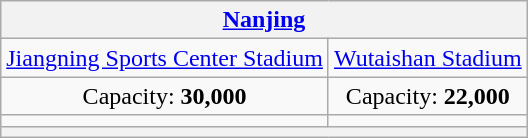<table class="wikitable" style="text-align:center">
<tr>
<th colspan="2"><a href='#'>Nanjing</a></th>
</tr>
<tr>
<td><a href='#'>Jiangning Sports Center Stadium</a></td>
<td><a href='#'>Wutaishan Stadium</a></td>
</tr>
<tr>
<td>Capacity: <strong>30,000</strong></td>
<td>Capacity: <strong>22,000</strong></td>
</tr>
<tr>
<td></td>
<td></td>
</tr>
<tr>
<th colspan="2" rowspan="4"></th>
</tr>
</table>
